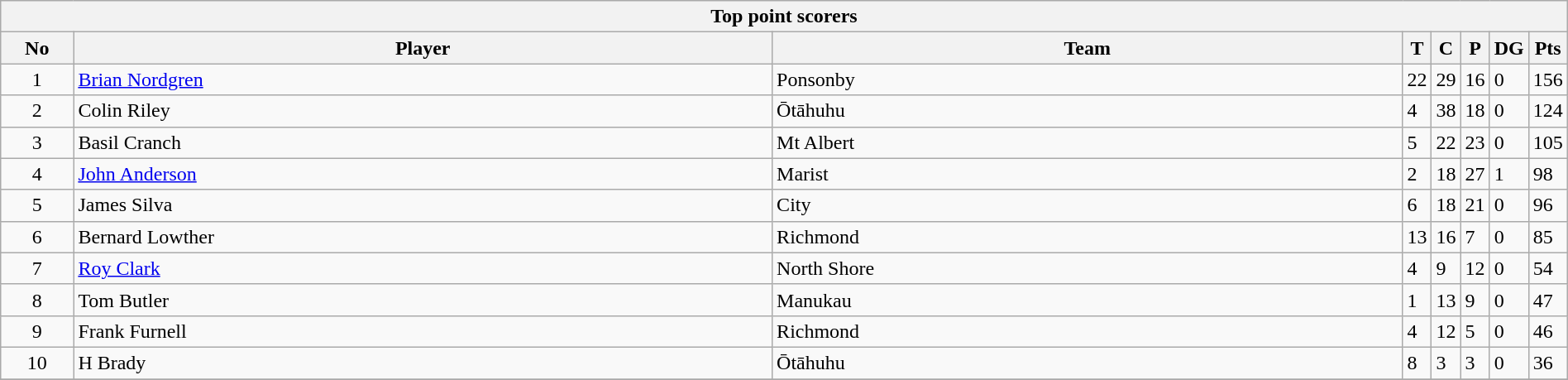<table class="wikitable collapsible sortable" style="text-align:left; font-size:100%; width:100%;">
<tr>
<th colspan="100%">Top point scorers</th>
</tr>
<tr>
<th style="width:5%;">No</th>
<th style="width:50%;">Player</th>
<th style="width:60%;">Team</th>
<th style="width:10%;">T</th>
<th style="width:10%;">C</th>
<th style="width:10%;">P</th>
<th style="width:10%;">DG</th>
<th style="width:15%;">Pts<br></th>
</tr>
<tr>
<td style="text-align:center;">1</td>
<td><a href='#'>Brian Nordgren</a></td>
<td>Ponsonby</td>
<td>22</td>
<td>29</td>
<td>16</td>
<td>0</td>
<td>156</td>
</tr>
<tr>
<td style="text-align:center;">2</td>
<td>Colin Riley</td>
<td>Ōtāhuhu</td>
<td>4</td>
<td>38</td>
<td>18</td>
<td>0</td>
<td>124</td>
</tr>
<tr>
<td style="text-align:center;">3</td>
<td>Basil Cranch</td>
<td>Mt Albert</td>
<td>5</td>
<td>22</td>
<td>23</td>
<td>0</td>
<td>105</td>
</tr>
<tr>
<td style="text-align:center;">4</td>
<td><a href='#'>John Anderson</a></td>
<td>Marist</td>
<td>2</td>
<td>18</td>
<td>27</td>
<td>1</td>
<td>98</td>
</tr>
<tr>
<td style="text-align:center;">5</td>
<td>James Silva</td>
<td>City</td>
<td>6</td>
<td>18</td>
<td>21</td>
<td>0</td>
<td>96</td>
</tr>
<tr>
<td style="text-align:center;">6</td>
<td>Bernard Lowther</td>
<td>Richmond</td>
<td>13</td>
<td>16</td>
<td>7</td>
<td>0</td>
<td>85</td>
</tr>
<tr>
<td style="text-align:center;">7</td>
<td><a href='#'>Roy Clark</a></td>
<td>North Shore</td>
<td>4</td>
<td>9</td>
<td>12</td>
<td>0</td>
<td>54</td>
</tr>
<tr>
<td style="text-align:center;">8</td>
<td>Tom Butler</td>
<td>Manukau</td>
<td>1</td>
<td>13</td>
<td>9</td>
<td>0</td>
<td>47</td>
</tr>
<tr>
<td style="text-align:center;">9</td>
<td>Frank Furnell</td>
<td>Richmond</td>
<td>4</td>
<td>12</td>
<td>5</td>
<td>0</td>
<td>46</td>
</tr>
<tr>
<td style="text-align:center;">10</td>
<td>H Brady</td>
<td>Ōtāhuhu</td>
<td>8</td>
<td>3</td>
<td>3</td>
<td>0</td>
<td>36</td>
</tr>
<tr>
</tr>
</table>
